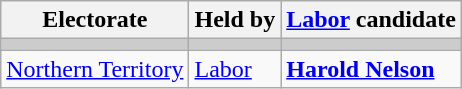<table class="wikitable">
<tr>
<th>Electorate</th>
<th>Held by</th>
<th><a href='#'>Labor</a> candidate</th>
</tr>
<tr bgcolor="#cccccc">
<td></td>
<td></td>
<td></td>
</tr>
<tr>
<td><a href='#'>Northern Territory</a></td>
<td><a href='#'>Labor</a></td>
<td><strong><a href='#'>Harold Nelson</a></strong></td>
</tr>
</table>
